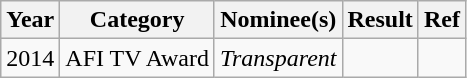<table class="wikitable">
<tr>
<th>Year</th>
<th>Category</th>
<th>Nominee(s)</th>
<th>Result</th>
<th>Ref</th>
</tr>
<tr>
<td>2014</td>
<td>AFI TV Award</td>
<td><em>Transparent</em></td>
<td></td>
<td></td>
</tr>
</table>
